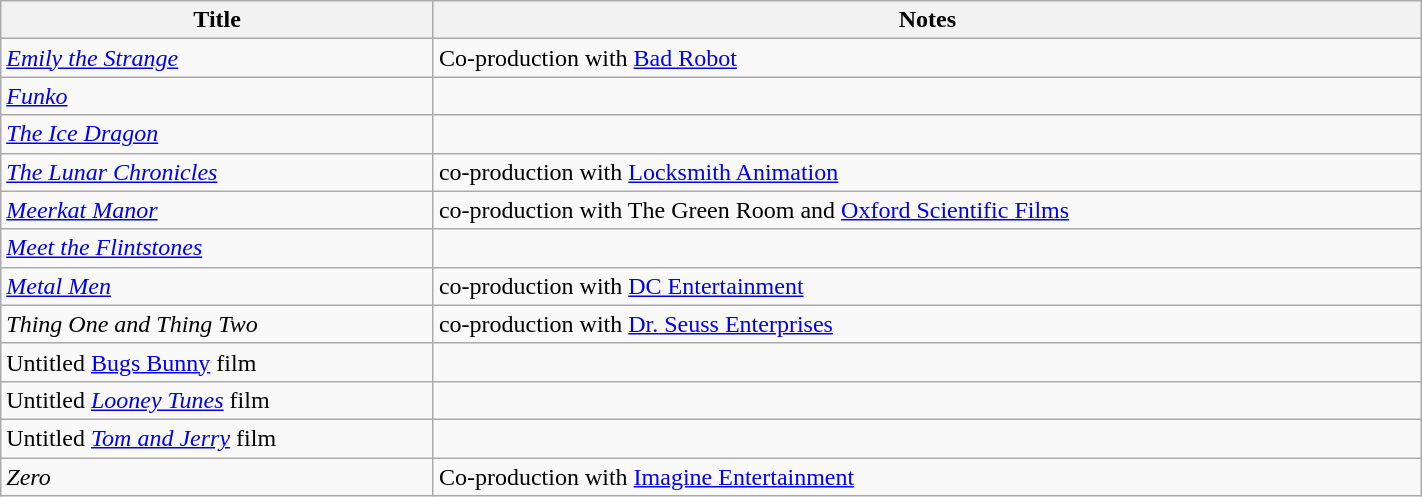<table class="wikitable sortable" style="width:75%;">
<tr>
<th>Title</th>
<th>Notes</th>
</tr>
<tr>
<td><em><a href='#'>Emily the Strange</a></em></td>
<td>Co-production with <a href='#'>Bad Robot</a></td>
</tr>
<tr>
<td><em><a href='#'>Funko</a></em></td>
<td></td>
</tr>
<tr>
<td><em><a href='#'>The Ice Dragon</a></em></td>
<td></td>
</tr>
<tr>
<td><em><a href='#'>The Lunar Chronicles</a></em></td>
<td>co-production with <a href='#'>Locksmith Animation</a></td>
</tr>
<tr>
<td><em><a href='#'>Meerkat Manor</a></em></td>
<td>co-production with The Green Room and <a href='#'>Oxford Scientific Films</a></td>
</tr>
<tr>
<td><em><a href='#'>Meet the Flintstones</a></em></td>
<td></td>
</tr>
<tr>
<td><em><a href='#'>Metal Men</a></em></td>
<td>co-production with <a href='#'>DC Entertainment</a></td>
</tr>
<tr>
<td><em>Thing One and Thing Two</em></td>
<td>co-production with <a href='#'>Dr. Seuss Enterprises</a></td>
</tr>
<tr>
<td>Untitled <a href='#'>Bugs Bunny</a> film</td>
<td></td>
</tr>
<tr>
<td>Untitled <em><a href='#'>Looney Tunes</a></em> film</td>
<td></td>
</tr>
<tr>
<td>Untitled <em><a href='#'>Tom and Jerry</a></em> film</td>
<td></td>
</tr>
<tr>
<td><em>Zero</em></td>
<td>Co-production with <a href='#'>Imagine Entertainment</a></td>
</tr>
</table>
